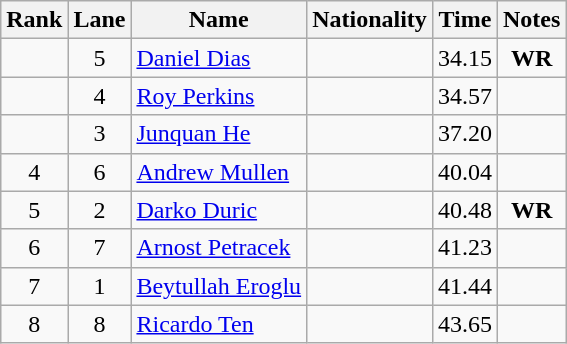<table class="wikitable">
<tr>
<th>Rank</th>
<th>Lane</th>
<th>Name</th>
<th>Nationality</th>
<th>Time</th>
<th>Notes</th>
</tr>
<tr>
<td align=center></td>
<td align=center>5</td>
<td><a href='#'>Daniel Dias</a></td>
<td></td>
<td align=center>34.15</td>
<td align=center><strong>WR</strong></td>
</tr>
<tr>
<td align=center></td>
<td align=center>4</td>
<td><a href='#'>Roy Perkins</a></td>
<td></td>
<td align=center>34.57</td>
<td align=center></td>
</tr>
<tr>
<td align=center></td>
<td align=center>3</td>
<td><a href='#'>Junquan He</a></td>
<td></td>
<td align=center>37.20</td>
<td align=center></td>
</tr>
<tr>
<td align=center>4</td>
<td align=center>6</td>
<td><a href='#'>Andrew Mullen</a></td>
<td></td>
<td align=center>40.04</td>
<td align=center></td>
</tr>
<tr>
<td align=center>5</td>
<td align=center>2</td>
<td><a href='#'>Darko Duric</a></td>
<td></td>
<td align=center>40.48</td>
<td align=center><strong>WR</strong></td>
</tr>
<tr>
<td align=center>6</td>
<td align=center>7</td>
<td><a href='#'>Arnost Petracek</a></td>
<td></td>
<td align=center>41.23</td>
<td align=center></td>
</tr>
<tr>
<td align=center>7</td>
<td align=center>1</td>
<td><a href='#'>Beytullah Eroglu</a></td>
<td></td>
<td align=center>41.44</td>
<td align=center></td>
</tr>
<tr>
<td align=center>8</td>
<td align=center>8</td>
<td><a href='#'>Ricardo Ten</a></td>
<td></td>
<td align=center>43.65</td>
<td align=center></td>
</tr>
</table>
